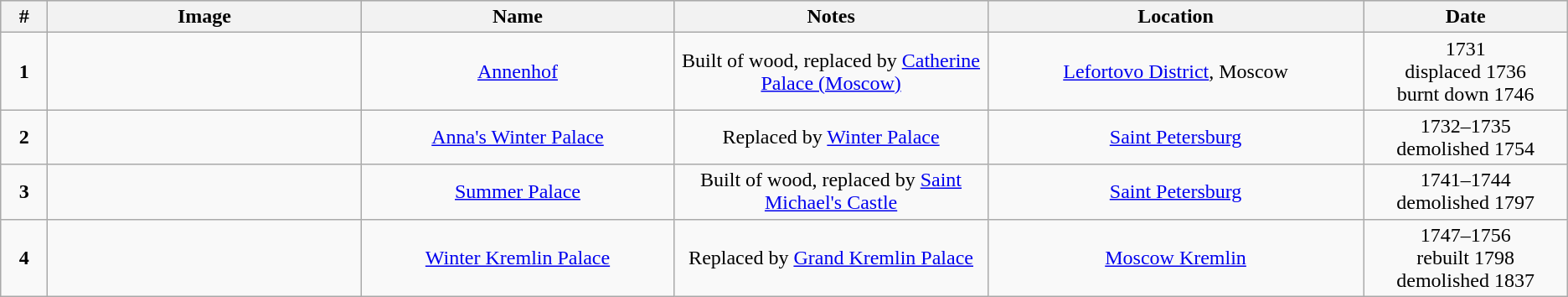<table class="wikitable" style="text-align: center">
<tr bgcolor="#cccccc">
<th width=3%>#</th>
<th width=20%>Image</th>
<th width=20%>Name</th>
<th width=20%>Notes</th>
<th width=24%>Location</th>
<th width=14%>Date</th>
</tr>
<tr>
<td><strong>1</strong></td>
<td></td>
<td><a href='#'>Annenhof</a></td>
<td>Built of wood, replaced by <a href='#'>Catherine Palace (Moscow)</a></td>
<td><a href='#'>Lefortovo District</a>, Moscow<br></td>
<td>1731<br>displaced 1736<br>burnt down 1746</td>
</tr>
<tr>
<td><strong>2</strong></td>
<td></td>
<td><a href='#'>Anna's Winter Palace</a></td>
<td>Replaced by <a href='#'>Winter Palace</a></td>
<td><a href='#'>Saint Petersburg</a><br></td>
<td>1732–1735<br>demolished 1754</td>
</tr>
<tr>
<td><strong>3</strong></td>
<td></td>
<td><a href='#'>Summer Palace</a></td>
<td>Built of wood, replaced by <a href='#'>Saint Michael's Castle</a></td>
<td><a href='#'>Saint Petersburg</a><br></td>
<td>1741–1744<br>demolished 1797</td>
</tr>
<tr>
<td><strong>4</strong></td>
<td></td>
<td><a href='#'>Winter Kremlin Palace</a></td>
<td>Replaced by <a href='#'>Grand Kremlin Palace</a></td>
<td><a href='#'>Moscow Kremlin</a><br></td>
<td>1747–1756<br>rebuilt 1798<br>demolished 1837</td>
</tr>
</table>
